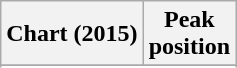<table class="wikitable sortable plainrowheaders">
<tr>
<th>Chart (2015)</th>
<th>Peak<br>position</th>
</tr>
<tr>
</tr>
<tr>
</tr>
</table>
